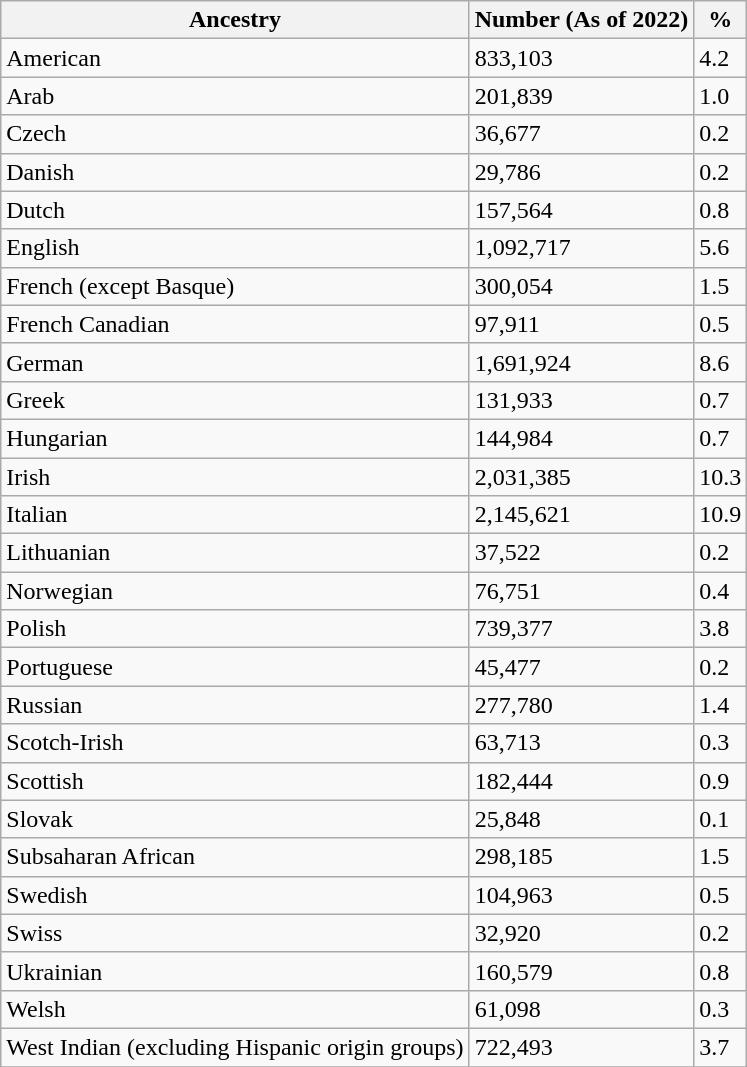<table class="wikitable sortable" font-size:75%">
<tr>
<th>Ancestry</th>
<th>Number (As of 2022)</th>
<th>%</th>
</tr>
<tr>
<td>American</td>
<td>833,103</td>
<td>4.2</td>
</tr>
<tr>
<td>Arab</td>
<td>201,839</td>
<td>1.0</td>
</tr>
<tr>
<td>Czech</td>
<td>36,677</td>
<td>0.2</td>
</tr>
<tr>
<td>Danish</td>
<td>29,786</td>
<td>0.2</td>
</tr>
<tr>
<td>Dutch</td>
<td>157,564</td>
<td>0.8</td>
</tr>
<tr>
<td>English</td>
<td>1,092,717</td>
<td>5.6</td>
</tr>
<tr>
<td>French (except Basque)</td>
<td>300,054</td>
<td>1.5</td>
</tr>
<tr>
<td>French Canadian</td>
<td>97,911</td>
<td>0.5</td>
</tr>
<tr>
<td>German</td>
<td>1,691,924</td>
<td>8.6</td>
</tr>
<tr>
<td>Greek</td>
<td>131,933</td>
<td>0.7</td>
</tr>
<tr>
<td>Hungarian</td>
<td>144,984</td>
<td>0.7</td>
</tr>
<tr>
<td>Irish</td>
<td>2,031,385</td>
<td>10.3</td>
</tr>
<tr>
<td>Italian</td>
<td>2,145,621</td>
<td>10.9</td>
</tr>
<tr>
<td>Lithuanian</td>
<td>37,522</td>
<td>0.2</td>
</tr>
<tr>
<td>Norwegian</td>
<td>76,751</td>
<td>0.4</td>
</tr>
<tr>
<td>Polish</td>
<td>739,377</td>
<td>3.8</td>
</tr>
<tr>
<td>Portuguese</td>
<td>45,477</td>
<td>0.2</td>
</tr>
<tr>
<td>Russian</td>
<td>277,780</td>
<td>1.4</td>
</tr>
<tr>
<td>Scotch-Irish</td>
<td>63,713</td>
<td>0.3</td>
</tr>
<tr>
<td>Scottish</td>
<td>182,444</td>
<td>0.9</td>
</tr>
<tr>
<td>Slovak</td>
<td>25,848</td>
<td>0.1</td>
</tr>
<tr>
<td>Subsaharan African</td>
<td>298,185</td>
<td>1.5</td>
</tr>
<tr>
<td>Swedish</td>
<td>104,963</td>
<td>0.5</td>
</tr>
<tr>
<td>Swiss</td>
<td>32,920</td>
<td>0.2</td>
</tr>
<tr>
<td>Ukrainian</td>
<td>160,579</td>
<td>0.8</td>
</tr>
<tr>
<td>Welsh</td>
<td>61,098</td>
<td>0.3</td>
</tr>
<tr>
<td>West Indian (excluding Hispanic origin groups)</td>
<td>722,493</td>
<td>3.7</td>
</tr>
<tr>
</tr>
<tr class="sortbottom">
</tr>
<tr>
</tr>
</table>
